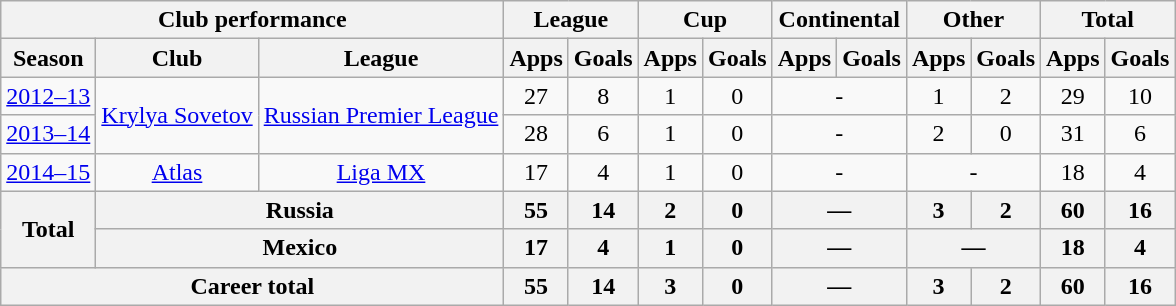<table class="wikitable" style="text-align:center;">
<tr>
<th colspan=3>Club performance</th>
<th colspan=2>League</th>
<th colspan=2>Cup</th>
<th colspan=2>Continental</th>
<th colspan=2>Other</th>
<th colspan=2>Total</th>
</tr>
<tr>
<th>Season</th>
<th>Club</th>
<th>League</th>
<th>Apps</th>
<th>Goals</th>
<th>Apps</th>
<th>Goals</th>
<th>Apps</th>
<th>Goals</th>
<th>Apps</th>
<th>Goals</th>
<th>Apps</th>
<th>Goals</th>
</tr>
<tr>
<td><a href='#'>2012–13</a></td>
<td rowspan="2"><a href='#'>Krylya Sovetov</a></td>
<td rowspan="2"><a href='#'>Russian Premier League</a></td>
<td>27</td>
<td>8</td>
<td>1</td>
<td>0</td>
<td colspan="2">-</td>
<td>1</td>
<td>2</td>
<td>29</td>
<td>10</td>
</tr>
<tr>
<td><a href='#'>2013–14</a></td>
<td>28</td>
<td>6</td>
<td>1</td>
<td>0</td>
<td colspan="2">-</td>
<td>2</td>
<td>0</td>
<td>31</td>
<td>6</td>
</tr>
<tr>
<td><a href='#'>2014–15</a></td>
<td><a href='#'>Atlas</a></td>
<td><a href='#'>Liga MX</a></td>
<td>17</td>
<td>4</td>
<td>1</td>
<td>0</td>
<td colspan="2">-</td>
<td colspan="2">-</td>
<td>18</td>
<td>4</td>
</tr>
<tr>
<th rowspan=2>Total</th>
<th colspan=2>Russia</th>
<th>55</th>
<th>14</th>
<th>2</th>
<th>0</th>
<th colspan="2">—</th>
<th>3</th>
<th>2</th>
<th>60</th>
<th>16</th>
</tr>
<tr>
<th colspan=2>Mexico</th>
<th>17</th>
<th>4</th>
<th>1</th>
<th>0</th>
<th colspan="2">—</th>
<th colspan="2">—</th>
<th>18</th>
<th>4</th>
</tr>
<tr>
<th colspan=3>Career total</th>
<th>55</th>
<th>14</th>
<th>3</th>
<th>0</th>
<th colspan="2">—</th>
<th>3</th>
<th>2</th>
<th>60</th>
<th>16</th>
</tr>
</table>
